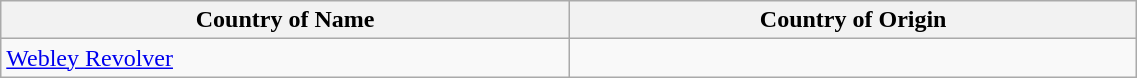<table class="wikitable" width="60%" border="0">
<tr>
<th width="5%">Country of Name</th>
<th width="5%">Country of Origin</th>
</tr>
<tr>
<td><a href='#'>Webley Revolver</a></td>
<td></td>
</tr>
</table>
